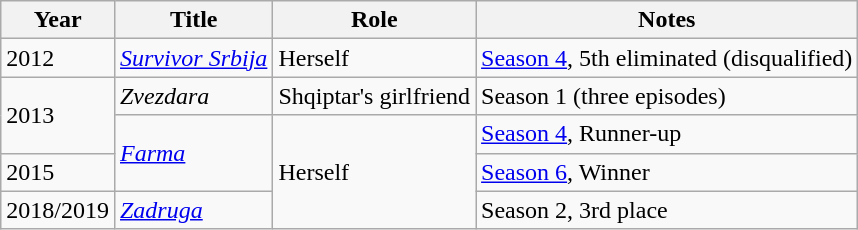<table class="wikitable">
<tr>
<th>Year</th>
<th>Title</th>
<th>Role</th>
<th>Notes</th>
</tr>
<tr>
<td>2012</td>
<td><em><a href='#'>Survivor Srbija</a></em></td>
<td>Herself</td>
<td><a href='#'>Season 4</a>, 5th eliminated (disqualified)</td>
</tr>
<tr>
<td rowspan="2">2013</td>
<td><em>Zvezdara</em></td>
<td>Shqiptar's girlfriend</td>
<td>Season 1 (three episodes)</td>
</tr>
<tr>
<td rowspan="2"><em><a href='#'>Farma</a></em></td>
<td rowspan="4">Herself</td>
<td><a href='#'>Season 4</a>, Runner-up</td>
</tr>
<tr>
<td>2015</td>
<td><a href='#'>Season 6</a>, Winner</td>
</tr>
<tr>
<td>2018/2019</td>
<td rowspan="2"><em><a href='#'>Zadruga</a></em></td>
<td>Season 2, 3rd place</td>
</tr>
</table>
